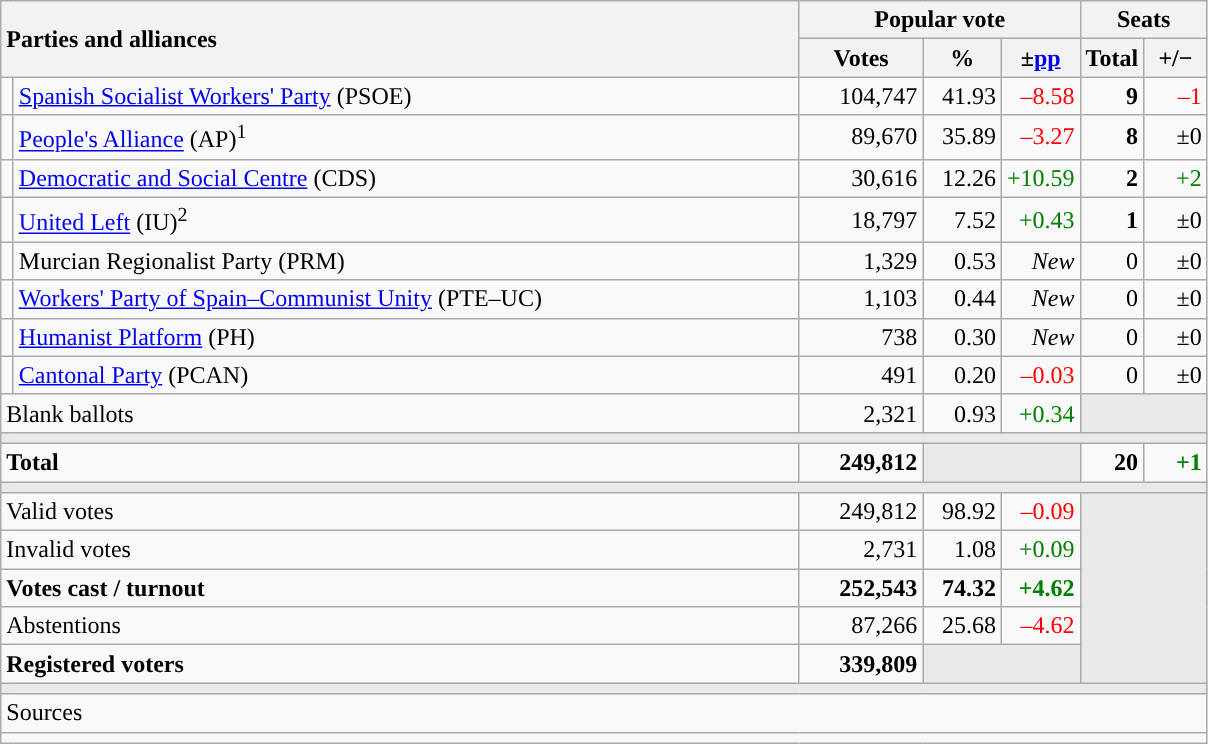<table class="wikitable" style="text-align:right;">
<tr>
<th style="text-align:left;" rowspan="2" colspan="2" width="525">Parties and alliances</th>
<th colspan="3">Popular vote</th>
<th colspan="2">Seats</th>
</tr>
<tr>
<th width="75">Votes</th>
<th width="45">%</th>
<th width="45">±<a href='#'>pp</a></th>
<th width="35">Total</th>
<th width="35">+/−</th>
</tr>
<tr>
<td width="1" style="color:inherit;background:"></td>
<td align="left"><a href='#'>Spanish Socialist Workers' Party</a> (PSOE)</td>
<td>104,747</td>
<td>41.93</td>
<td style="color:red;">–8.58</td>
<td><strong>9</strong></td>
<td style="color:red;">–1</td>
</tr>
<tr>
<td style="color:inherit;background:"></td>
<td align="left"><a href='#'>People's Alliance</a> (AP)<sup>1</sup></td>
<td>89,670</td>
<td>35.89</td>
<td style="color:red;">–3.27</td>
<td><strong>8</strong></td>
<td>±0</td>
</tr>
<tr>
<td style="color:inherit;background:"></td>
<td align="left"><a href='#'>Democratic and Social Centre</a> (CDS)</td>
<td>30,616</td>
<td>12.26</td>
<td style="color:green;">+10.59</td>
<td><strong>2</strong></td>
<td style="color:green;">+2</td>
</tr>
<tr>
<td style="color:inherit;background:"></td>
<td align="left"><a href='#'>United Left</a> (IU)<sup>2</sup></td>
<td>18,797</td>
<td>7.52</td>
<td style="color:green;">+0.43</td>
<td><strong>1</strong></td>
<td>±0</td>
</tr>
<tr>
<td style="color:inherit;background:"></td>
<td align="left">Murcian Regionalist Party (PRM)</td>
<td>1,329</td>
<td>0.53</td>
<td><em>New</em></td>
<td>0</td>
<td>±0</td>
</tr>
<tr>
<td style="color:inherit;background:"></td>
<td align="left"><a href='#'>Workers' Party of Spain–Communist Unity</a> (PTE–UC)</td>
<td>1,103</td>
<td>0.44</td>
<td><em>New</em></td>
<td>0</td>
<td>±0</td>
</tr>
<tr>
<td style="color:inherit;background:"></td>
<td align="left"><a href='#'>Humanist Platform</a> (PH)</td>
<td>738</td>
<td>0.30</td>
<td><em>New</em></td>
<td>0</td>
<td>±0</td>
</tr>
<tr>
<td style="color:inherit;background:"></td>
<td align="left"><a href='#'>Cantonal Party</a> (PCAN)</td>
<td>491</td>
<td>0.20</td>
<td style="color:red;">–0.03</td>
<td>0</td>
<td>±0</td>
</tr>
<tr>
<td align="left" colspan="2">Blank ballots</td>
<td>2,321</td>
<td>0.93</td>
<td style="color:green;">+0.34</td>
<td bgcolor="#E9E9E9" colspan="2"></td>
</tr>
<tr>
<td colspan="7" bgcolor="#E9E9E9"></td>
</tr>
<tr style="font-weight:bold;">
<td align="left" colspan="2">Total</td>
<td>249,812</td>
<td bgcolor="#E9E9E9" colspan="2"></td>
<td>20</td>
<td style="color:green;">+1</td>
</tr>
<tr>
<td colspan="7" bgcolor="#E9E9E9"></td>
</tr>
<tr>
<td align="left" colspan="2">Valid votes</td>
<td>249,812</td>
<td>98.92</td>
<td style="color:red;">–0.09</td>
<td bgcolor="#E9E9E9" colspan="2" rowspan="5"></td>
</tr>
<tr>
<td align="left" colspan="2">Invalid votes</td>
<td>2,731</td>
<td>1.08</td>
<td style="color:green;">+0.09</td>
</tr>
<tr style="font-weight:bold;">
<td align="left" colspan="2">Votes cast / turnout</td>
<td>252,543</td>
<td>74.32</td>
<td style="color:green;">+4.62</td>
</tr>
<tr>
<td align="left" colspan="2">Abstentions</td>
<td>87,266</td>
<td>25.68</td>
<td style="color:red;">–4.62</td>
</tr>
<tr style="font-weight:bold;">
<td align="left" colspan="2">Registered voters</td>
<td>339,809</td>
<td bgcolor="#E9E9E9" colspan="2"></td>
</tr>
<tr>
<td colspan="7" bgcolor="#E9E9E9"></td>
</tr>
<tr>
<td align="left" colspan="7">Sources</td>
</tr>
<tr>
<td colspan="7" style="text-align:left; max-width:790px;"></td>
</tr>
</table>
